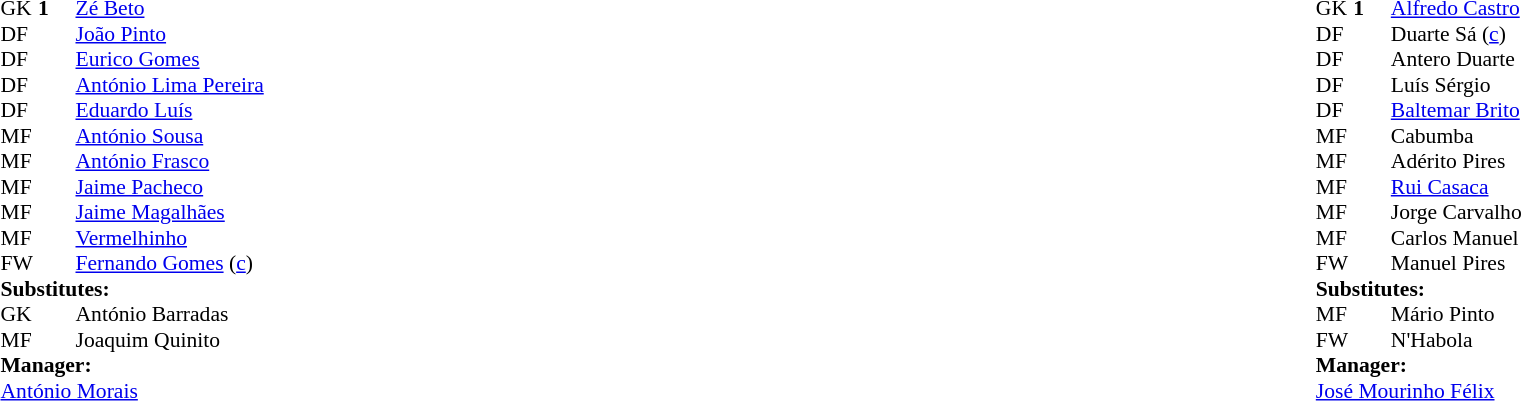<table width="100%">
<tr>
<td valign="top" width="50%"><br><table style="font-size: 90%" cellspacing="0" cellpadding="0">
<tr>
<td colspan="4"></td>
</tr>
<tr>
<th width=25></th>
<th width=25></th>
</tr>
<tr>
<td>GK</td>
<td><strong>1</strong></td>
<td> <a href='#'>Zé Beto</a></td>
<td></td>
<td></td>
</tr>
<tr>
<td>DF</td>
<td></td>
<td> <a href='#'>João Pinto</a></td>
</tr>
<tr>
<td>DF</td>
<td></td>
<td> <a href='#'>Eurico Gomes</a></td>
</tr>
<tr>
<td>DF</td>
<td></td>
<td> <a href='#'>António Lima Pereira</a></td>
</tr>
<tr>
<td>DF</td>
<td></td>
<td> <a href='#'>Eduardo Luís</a></td>
</tr>
<tr>
<td>MF</td>
<td></td>
<td> <a href='#'>António Sousa</a></td>
</tr>
<tr>
<td>MF</td>
<td></td>
<td> <a href='#'>António Frasco</a></td>
<td></td>
<td></td>
</tr>
<tr>
<td>MF</td>
<td></td>
<td> <a href='#'>Jaime Pacheco</a></td>
</tr>
<tr>
<td>MF</td>
<td></td>
<td> <a href='#'>Jaime Magalhães</a></td>
</tr>
<tr>
<td>MF</td>
<td></td>
<td> <a href='#'>Vermelhinho</a></td>
</tr>
<tr>
<td>FW</td>
<td></td>
<td> <a href='#'>Fernando Gomes</a> (<a href='#'>c</a>)</td>
</tr>
<tr>
<td colspan=3><strong>Substitutes:</strong></td>
</tr>
<tr>
<td>GK</td>
<td></td>
<td> António Barradas</td>
<td></td>
<td></td>
</tr>
<tr>
<td>MF</td>
<td></td>
<td> Joaquim Quinito</td>
<td></td>
<td></td>
</tr>
<tr>
<td colspan=3><strong>Manager:</strong></td>
</tr>
<tr>
<td colspan=4> <a href='#'>António Morais</a></td>
</tr>
</table>
</td>
<td valign="top"></td>
<td valign="top" width="50%"><br><table style="font-size: 90%" cellspacing="0" cellpadding="0" align=center>
<tr>
<td colspan="4"></td>
</tr>
<tr>
<th width=25></th>
<th width=25></th>
</tr>
<tr>
<td>GK</td>
<td><strong>1</strong></td>
<td> <a href='#'>Alfredo Castro</a></td>
</tr>
<tr>
<td>DF</td>
<td></td>
<td> Duarte Sá (<a href='#'>c</a>)</td>
</tr>
<tr>
<td>DF</td>
<td></td>
<td> Antero Duarte</td>
</tr>
<tr>
<td>DF</td>
<td></td>
<td> Luís Sérgio</td>
</tr>
<tr>
<td>DF</td>
<td></td>
<td> <a href='#'>Baltemar Brito</a></td>
</tr>
<tr>
<td>MF</td>
<td></td>
<td> Cabumba</td>
<td></td>
<td></td>
</tr>
<tr>
<td>MF</td>
<td></td>
<td> Adérito Pires</td>
</tr>
<tr>
<td>MF</td>
<td></td>
<td> <a href='#'>Rui Casaca</a></td>
</tr>
<tr>
<td>MF</td>
<td></td>
<td> Jorge Carvalho</td>
</tr>
<tr>
<td>MF</td>
<td></td>
<td> Carlos Manuel</td>
</tr>
<tr>
<td>FW</td>
<td></td>
<td> Manuel Pires</td>
<td></td>
<td></td>
</tr>
<tr>
<td colspan=3><strong>Substitutes:</strong></td>
</tr>
<tr>
<td>MF</td>
<td></td>
<td> Mário Pinto</td>
<td></td>
<td></td>
</tr>
<tr>
<td>FW</td>
<td></td>
<td> N'Habola</td>
<td></td>
<td></td>
</tr>
<tr>
<td colspan=3><strong>Manager:</strong></td>
</tr>
<tr>
<td colspan=4> <a href='#'>José Mourinho Félix</a></td>
</tr>
</table>
</td>
</tr>
</table>
